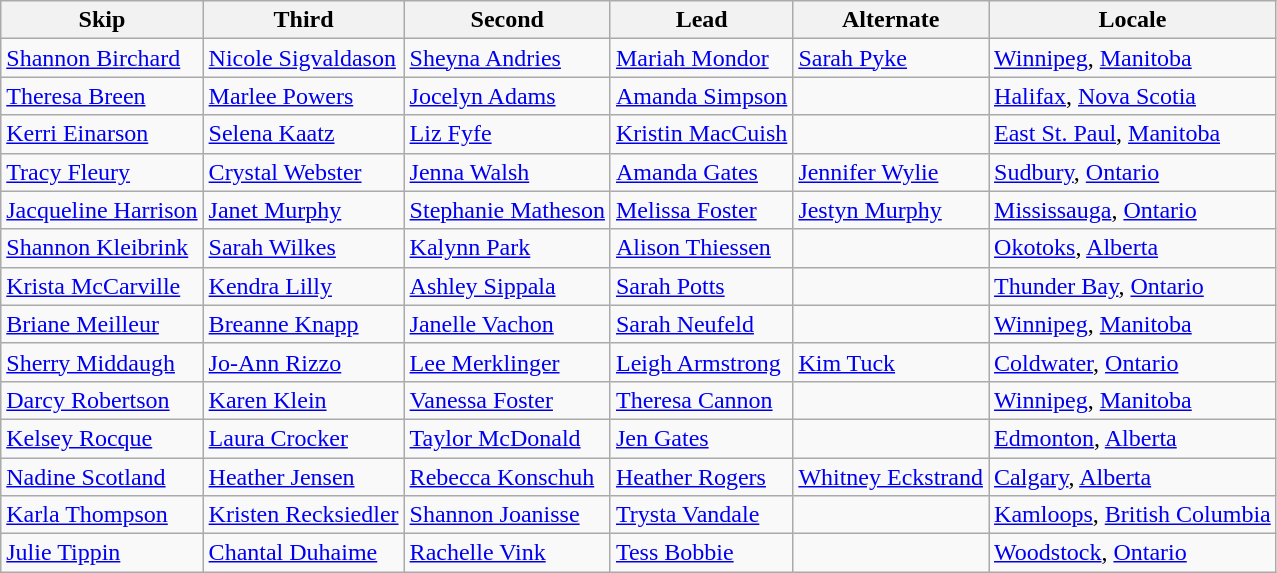<table class=wikitable>
<tr>
<th scope="col">Skip</th>
<th scope="col">Third</th>
<th scope="col">Second</th>
<th scope="col">Lead</th>
<th scope="col">Alternate</th>
<th scope="col">Locale</th>
</tr>
<tr>
<td><a href='#'>Shannon Birchard</a></td>
<td><a href='#'>Nicole Sigvaldason</a></td>
<td><a href='#'>Sheyna Andries</a></td>
<td><a href='#'>Mariah Mondor</a></td>
<td><a href='#'>Sarah Pyke</a></td>
<td> <a href='#'>Winnipeg</a>, <a href='#'>Manitoba</a></td>
</tr>
<tr>
<td><a href='#'>Theresa Breen</a></td>
<td><a href='#'>Marlee Powers</a></td>
<td><a href='#'>Jocelyn Adams</a></td>
<td><a href='#'>Amanda Simpson</a></td>
<td></td>
<td> <a href='#'>Halifax</a>, <a href='#'>Nova Scotia</a></td>
</tr>
<tr>
<td><a href='#'>Kerri Einarson</a></td>
<td><a href='#'>Selena Kaatz</a></td>
<td><a href='#'>Liz Fyfe</a></td>
<td><a href='#'>Kristin MacCuish</a></td>
<td></td>
<td> <a href='#'>East St. Paul</a>, <a href='#'>Manitoba</a></td>
</tr>
<tr>
<td><a href='#'>Tracy Fleury</a></td>
<td><a href='#'>Crystal Webster</a></td>
<td><a href='#'>Jenna Walsh</a></td>
<td><a href='#'>Amanda Gates</a></td>
<td><a href='#'>Jennifer Wylie</a></td>
<td> <a href='#'>Sudbury</a>, <a href='#'>Ontario</a></td>
</tr>
<tr>
<td><a href='#'>Jacqueline Harrison</a></td>
<td><a href='#'>Janet Murphy</a></td>
<td><a href='#'>Stephanie Matheson</a></td>
<td><a href='#'>Melissa Foster</a></td>
<td><a href='#'>Jestyn Murphy</a></td>
<td> <a href='#'>Mississauga</a>, <a href='#'>Ontario</a></td>
</tr>
<tr>
<td><a href='#'>Shannon Kleibrink</a></td>
<td><a href='#'>Sarah Wilkes</a></td>
<td><a href='#'>Kalynn Park</a></td>
<td><a href='#'>Alison Thiessen</a></td>
<td></td>
<td> <a href='#'>Okotoks</a>, <a href='#'>Alberta</a></td>
</tr>
<tr>
<td><a href='#'>Krista McCarville</a></td>
<td><a href='#'>Kendra Lilly</a></td>
<td><a href='#'>Ashley Sippala</a></td>
<td><a href='#'>Sarah Potts</a></td>
<td></td>
<td> <a href='#'>Thunder Bay</a>, <a href='#'>Ontario</a></td>
</tr>
<tr>
<td><a href='#'>Briane Meilleur</a></td>
<td><a href='#'>Breanne Knapp</a></td>
<td><a href='#'>Janelle Vachon</a></td>
<td><a href='#'>Sarah Neufeld</a></td>
<td></td>
<td> <a href='#'>Winnipeg</a>, <a href='#'>Manitoba</a></td>
</tr>
<tr>
<td><a href='#'>Sherry Middaugh</a></td>
<td><a href='#'>Jo-Ann Rizzo</a></td>
<td><a href='#'>Lee Merklinger</a></td>
<td><a href='#'>Leigh Armstrong</a></td>
<td><a href='#'>Kim Tuck</a></td>
<td> <a href='#'>Coldwater</a>, <a href='#'>Ontario</a></td>
</tr>
<tr>
<td><a href='#'>Darcy Robertson</a></td>
<td><a href='#'>Karen Klein</a></td>
<td><a href='#'>Vanessa Foster</a></td>
<td><a href='#'>Theresa Cannon</a></td>
<td></td>
<td> <a href='#'>Winnipeg</a>, <a href='#'>Manitoba</a></td>
</tr>
<tr>
<td><a href='#'>Kelsey Rocque</a></td>
<td><a href='#'>Laura Crocker</a></td>
<td><a href='#'>Taylor McDonald</a></td>
<td><a href='#'>Jen Gates</a></td>
<td></td>
<td> <a href='#'>Edmonton</a>, <a href='#'>Alberta</a></td>
</tr>
<tr>
<td><a href='#'>Nadine Scotland</a></td>
<td><a href='#'>Heather Jensen</a></td>
<td><a href='#'>Rebecca Konschuh</a></td>
<td><a href='#'>Heather Rogers</a></td>
<td><a href='#'>Whitney Eckstrand</a></td>
<td> <a href='#'>Calgary</a>, <a href='#'>Alberta</a></td>
</tr>
<tr>
<td><a href='#'>Karla Thompson</a></td>
<td><a href='#'>Kristen Recksiedler</a></td>
<td><a href='#'>Shannon Joanisse</a></td>
<td><a href='#'>Trysta Vandale</a></td>
<td></td>
<td> <a href='#'>Kamloops</a>, <a href='#'>British Columbia</a></td>
</tr>
<tr>
<td><a href='#'>Julie Tippin</a></td>
<td><a href='#'>Chantal Duhaime</a></td>
<td><a href='#'>Rachelle Vink</a></td>
<td><a href='#'>Tess Bobbie</a></td>
<td></td>
<td> <a href='#'>Woodstock</a>, <a href='#'>Ontario</a></td>
</tr>
</table>
